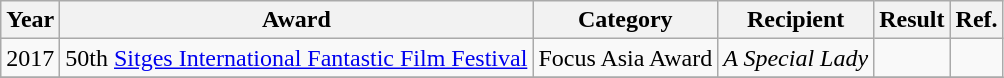<table class="wikitable sortable">
<tr>
<th>Year</th>
<th>Award</th>
<th>Category</th>
<th>Recipient</th>
<th>Result</th>
<th>Ref.</th>
</tr>
<tr>
<td>2017</td>
<td>50th <a href='#'>Sitges International Fantastic Film Festival</a></td>
<td>Focus Asia Award</td>
<td><em>A Special Lady</em></td>
<td></td>
<td></td>
</tr>
<tr>
</tr>
</table>
